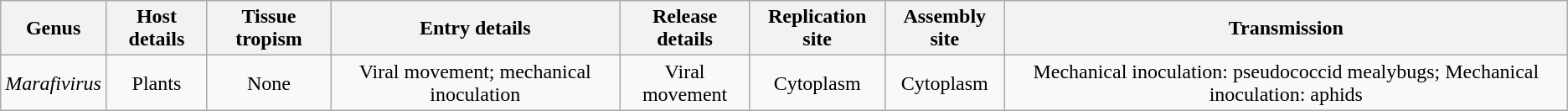<table class="wikitable sortable" style="text-align:center">
<tr>
<th>Genus</th>
<th>Host details</th>
<th>Tissue tropism</th>
<th>Entry details</th>
<th>Release details</th>
<th>Replication site</th>
<th>Assembly site</th>
<th>Transmission</th>
</tr>
<tr>
<td><em>Marafivirus</em></td>
<td>Plants</td>
<td>None</td>
<td>Viral movement; mechanical inoculation</td>
<td>Viral movement</td>
<td>Cytoplasm</td>
<td>Cytoplasm</td>
<td>Mechanical inoculation: pseudococcid mealybugs; Mechanical inoculation: aphids</td>
</tr>
</table>
